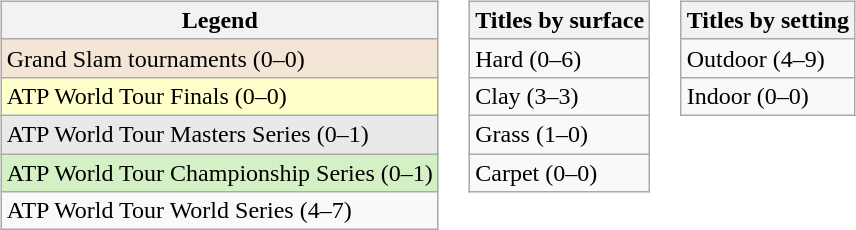<table>
<tr valign=top>
<td><br><table class=wikitable>
<tr>
<th>Legend</th>
</tr>
<tr style=background:#f3e6d7>
<td>Grand Slam tournaments (0–0)</td>
</tr>
<tr style=background:#ffffcc>
<td>ATP World Tour Finals (0–0)</td>
</tr>
<tr style=background:#e9e9e9>
<td>ATP World Tour Masters Series (0–1)</td>
</tr>
<tr style=background:#d4f1c5>
<td>ATP World Tour Championship Series (0–1)</td>
</tr>
<tr>
<td>ATP World Tour World Series (4–7)</td>
</tr>
</table>
</td>
<td><br><table class=wikitable>
<tr>
<th>Titles by surface</th>
</tr>
<tr>
<td>Hard (0–6)</td>
</tr>
<tr>
<td>Clay (3–3)</td>
</tr>
<tr>
<td>Grass (1–0)</td>
</tr>
<tr>
<td>Carpet (0–0)</td>
</tr>
</table>
</td>
<td><br><table class=wikitable>
<tr>
<th>Titles by setting</th>
</tr>
<tr>
<td>Outdoor (4–9)</td>
</tr>
<tr>
<td>Indoor (0–0)</td>
</tr>
</table>
</td>
</tr>
</table>
